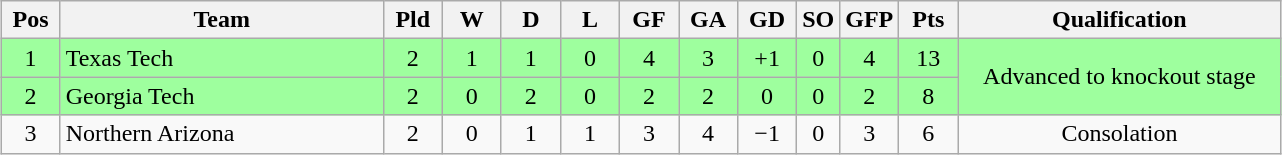<table class="wikitable" style="text-align:center; margin: 1em auto">
<tr>
<th style="width:2em">Pos</th>
<th style="width:13em">Team</th>
<th style="width:2em">Pld</th>
<th style="width:2em">W</th>
<th style="width:2em">D</th>
<th style="width:2em">L</th>
<th style="width:2em">GF</th>
<th style="width:2em">GA</th>
<th style="width:2em">GD</th>
<th>SO</th>
<th>GFP</th>
<th style="width:2em">Pts</th>
<th style="width:13em">Qualification</th>
</tr>
<tr bgcolor="#9eff9e">
<td>1</td>
<td style="text-align:left">Texas Tech</td>
<td>2</td>
<td>1</td>
<td>1</td>
<td>0</td>
<td>4</td>
<td>3</td>
<td>+1</td>
<td>0</td>
<td>4</td>
<td>13</td>
<td rowspan="2">Advanced to knockout stage</td>
</tr>
<tr bgcolor="#9eff9e">
<td>2</td>
<td style="text-align:left">Georgia Tech</td>
<td>2</td>
<td>0</td>
<td>2</td>
<td>0</td>
<td>2</td>
<td>2</td>
<td>0</td>
<td>0</td>
<td>2</td>
<td>8</td>
</tr>
<tr>
<td>3</td>
<td style="text-align:left">Northern Arizona</td>
<td>2</td>
<td>0</td>
<td>1</td>
<td>1</td>
<td>3</td>
<td>4</td>
<td>−1</td>
<td>0</td>
<td>3</td>
<td>6</td>
<td>Consolation</td>
</tr>
</table>
